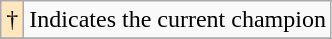<table class="wikitable">
<tr>
<td bgcolor="#FFE6BD">†</td>
<td>Indicates the current champion</td>
</tr>
<tr>
</tr>
</table>
